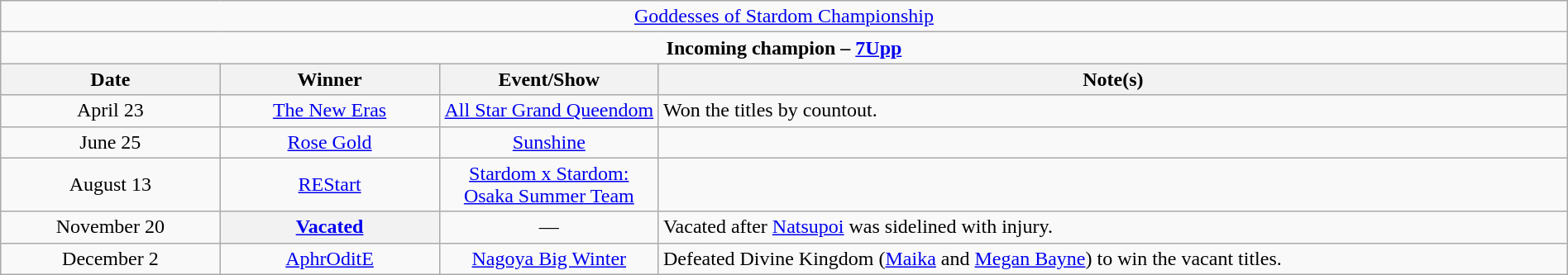<table class="wikitable" style="text-align:center; width:100%;">
<tr>
<td colspan="5" style="text-align: center;"><a href='#'>Goddesses of Stardom Championship</a></td>
</tr>
<tr>
<td colspan="5" style="text-align: center;"><strong>Incoming champion – <a href='#'>7Upp</a> </strong></td>
</tr>
<tr>
<th width=14%>Date</th>
<th width=14%>Winner</th>
<th width=14%>Event/Show</th>
<th width=58%>Note(s)</th>
</tr>
<tr>
<td>April 23</td>
<td><a href='#'>The New Eras</a><br></td>
<td><a href='#'>All Star Grand Queendom</a></td>
<td align=left>Won the titles by countout.</td>
</tr>
<tr>
<td>June 25</td>
<td><a href='#'>Rose Gold</a><br></td>
<td><a href='#'>Sunshine</a></td>
<td></td>
</tr>
<tr>
<td>August 13</td>
<td><a href='#'>REStart</a><br></td>
<td><a href='#'>Stardom x Stardom: Osaka Summer Team</a></td>
<td></td>
</tr>
<tr>
<td>November 20</td>
<th><a href='#'>Vacated</a></th>
<td>—</td>
<td align=left>Vacated after <a href='#'>Natsupoi</a> was sidelined with injury.</td>
</tr>
<tr>
<td>December 2</td>
<td><a href='#'>AphrOditE</a><br></td>
<td><a href='#'>Nagoya Big Winter</a></td>
<td align=left>Defeated Divine Kingdom (<a href='#'>Maika</a> and <a href='#'>Megan Bayne</a>) to win the vacant titles.</td>
</tr>
</table>
